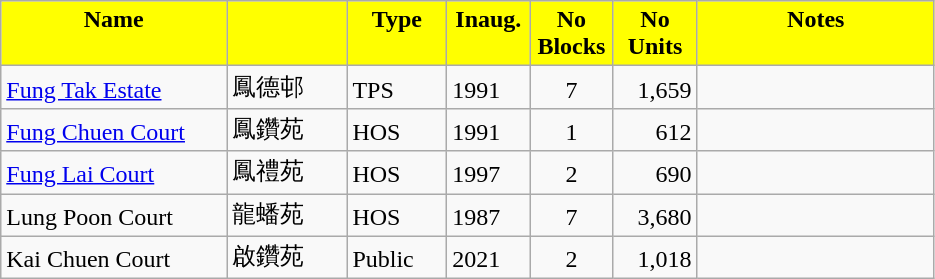<table class="wikitable">
<tr style="font-weight:bold;background-color:yellow" align="center" valign="top">
<td width="143.25" Height="12.75">Name</td>
<td width="72.75" align="center" valign="top"></td>
<td width="59.25" align="center" valign="top">Type</td>
<td width="48" align="center" valign="top">Inaug.</td>
<td width="48" align="center" valign="top">No Blocks</td>
<td width="48.75" align="center" valign="top">No Units</td>
<td width="150.75" align="center" valign="top">Notes</td>
</tr>
<tr valign="bottom">
<td Height="12.75"><a href='#'>Fung Tak Estate</a></td>
<td>鳳德邨</td>
<td>TPS</td>
<td>1991</td>
<td align="center">7</td>
<td align="right">1,659</td>
<td></td>
</tr>
<tr valign="bottom">
<td Height="12.75"><a href='#'>Fung Chuen Court</a></td>
<td>鳳鑽苑</td>
<td>HOS</td>
<td>1991</td>
<td align="center">1</td>
<td align="right">612</td>
<td></td>
</tr>
<tr valign="bottom">
<td Height="12.75"><a href='#'>Fung Lai Court</a></td>
<td>鳳禮苑</td>
<td>HOS</td>
<td>1997</td>
<td align="center">2</td>
<td align="right">690</td>
<td></td>
</tr>
<tr valign="bottom">
<td Height="12.75">Lung Poon Court</td>
<td>龍蟠苑</td>
<td>HOS</td>
<td>1987</td>
<td align="center">7</td>
<td align="right">3,680</td>
<td></td>
</tr>
<tr valign="bottom">
<td Height="12.75">Kai Chuen Court</td>
<td>啟鑽苑</td>
<td>Public</td>
<td>2021</td>
<td align="center">2</td>
<td align="right">1,018</td>
</tr>
</table>
